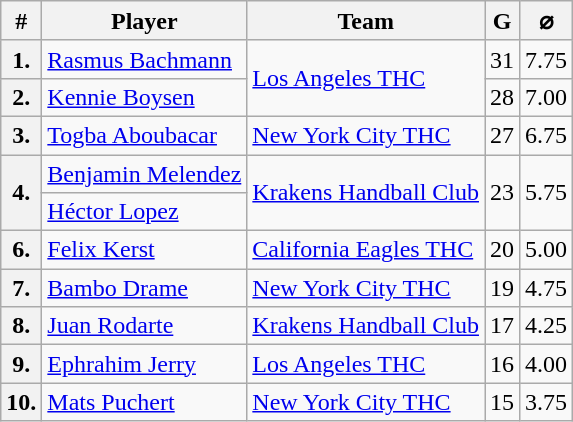<table class="wikitable sortable" style="text-align:center">
<tr>
<th>#</th>
<th>Player</th>
<th>Team</th>
<th>G</th>
<th>⌀</th>
</tr>
<tr>
<th>1.</th>
<td style="text-align:left"> <a href='#'>Rasmus Bachmann</a></td>
<td style="text-align:left" rowspan=2> <a href='#'>Los Angeles THC</a></td>
<td>31</td>
<td>7.75</td>
</tr>
<tr>
<th>2.</th>
<td style="text-align:left"> <a href='#'>Kennie Boysen</a></td>
<td>28</td>
<td>7.00</td>
</tr>
<tr>
<th>3.</th>
<td style="text-align:left"> <a href='#'>Togba Aboubacar</a></td>
<td style="text-align:left"> <a href='#'>New York City THC</a></td>
<td>27</td>
<td>6.75</td>
</tr>
<tr>
<th rowspan=2>4.</th>
<td style="text-align:left"> <a href='#'>Benjamin Melendez</a></td>
<td style="text-align:left" rowspan=2> <a href='#'>Krakens Handball Club</a></td>
<td rowspan=2>23</td>
<td rowspan=2>5.75</td>
</tr>
<tr>
<td style="text-align:left"> <a href='#'>Héctor Lopez</a></td>
</tr>
<tr>
<th>6.</th>
<td style="text-align:left"> <a href='#'>Felix Kerst</a></td>
<td style="text-align:left"> <a href='#'>California Eagles THC</a></td>
<td>20</td>
<td>5.00</td>
</tr>
<tr>
<th>7.</th>
<td style="text-align:left"> <a href='#'>Bambo Drame</a></td>
<td style="text-align:left"> <a href='#'>New York City THC</a></td>
<td>19</td>
<td>4.75</td>
</tr>
<tr>
<th>8.</th>
<td style="text-align:left"> <a href='#'>Juan Rodarte</a></td>
<td style="text-align:left"> <a href='#'>Krakens Handball Club</a></td>
<td>17</td>
<td>4.25</td>
</tr>
<tr>
<th>9.</th>
<td style="text-align:left"> <a href='#'>Ephrahim Jerry</a></td>
<td style="text-align:left"> <a href='#'>Los Angeles THC</a></td>
<td>16</td>
<td>4.00</td>
</tr>
<tr>
<th>10.</th>
<td style="text-align:left"> <a href='#'>Mats Puchert</a></td>
<td style="text-align:left"> <a href='#'>New York City THC</a></td>
<td>15</td>
<td>3.75</td>
</tr>
</table>
